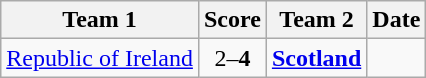<table class="wikitable" style="text-align: center">
<tr>
<th>Team 1</th>
<th>Score</th>
<th>Team 2</th>
<th>Date</th>
</tr>
<tr>
<td> <a href='#'>Republic of Ireland</a></td>
<td>2–<strong>4</strong></td>
<td> <strong><a href='#'>Scotland</a></strong></td>
<td></td>
</tr>
</table>
